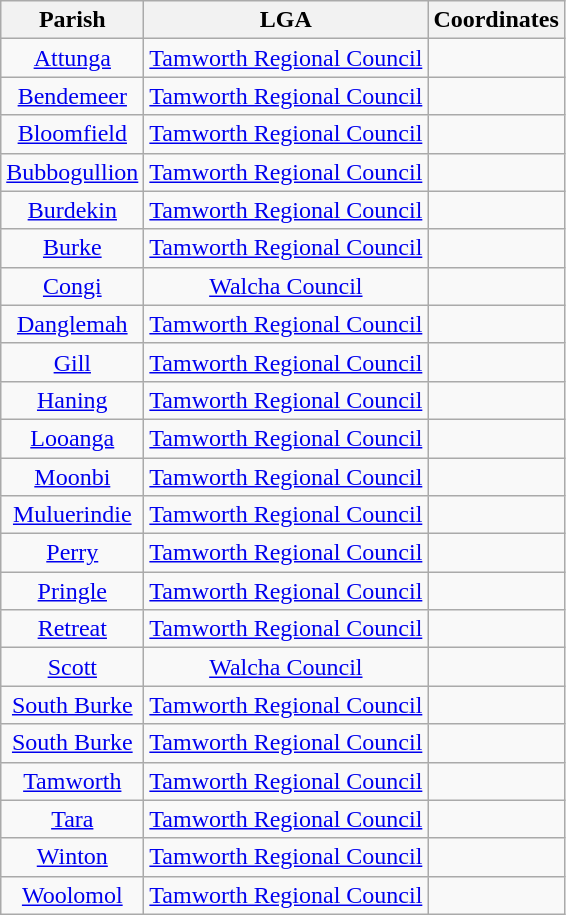<table class="wikitable" style="text-align:center">
<tr>
<th>Parish</th>
<th>LGA</th>
<th>Coordinates</th>
</tr>
<tr>
<td><a href='#'>Attunga</a></td>
<td><a href='#'>Tamworth Regional Council</a></td>
<td></td>
</tr>
<tr>
<td><a href='#'>Bendemeer</a></td>
<td><a href='#'>Tamworth Regional Council</a></td>
<td></td>
</tr>
<tr>
<td><a href='#'>Bloomfield</a></td>
<td><a href='#'>Tamworth Regional Council</a></td>
<td></td>
</tr>
<tr>
<td><a href='#'>Bubbogullion</a></td>
<td><a href='#'>Tamworth Regional Council</a></td>
<td></td>
</tr>
<tr>
<td><a href='#'>Burdekin</a></td>
<td><a href='#'>Tamworth Regional Council</a></td>
<td></td>
</tr>
<tr>
<td><a href='#'>Burke</a></td>
<td><a href='#'>Tamworth Regional Council</a></td>
<td></td>
</tr>
<tr>
<td><a href='#'>Congi</a></td>
<td><a href='#'>Walcha Council</a></td>
<td></td>
</tr>
<tr>
<td><a href='#'>Danglemah</a></td>
<td><a href='#'>Tamworth Regional Council</a></td>
<td></td>
</tr>
<tr>
<td><a href='#'>Gill</a></td>
<td><a href='#'>Tamworth Regional Council</a></td>
<td></td>
</tr>
<tr>
<td><a href='#'>Haning</a></td>
<td><a href='#'>Tamworth Regional Council</a></td>
<td></td>
</tr>
<tr>
<td><a href='#'>Looanga</a></td>
<td><a href='#'>Tamworth Regional Council</a></td>
<td></td>
</tr>
<tr>
<td><a href='#'>Moonbi</a></td>
<td><a href='#'>Tamworth Regional Council</a></td>
<td></td>
</tr>
<tr>
<td><a href='#'>Muluerindie</a></td>
<td><a href='#'>Tamworth Regional Council</a></td>
<td></td>
</tr>
<tr>
<td><a href='#'>Perry</a></td>
<td><a href='#'>Tamworth Regional Council</a></td>
<td></td>
</tr>
<tr>
<td><a href='#'>Pringle</a></td>
<td><a href='#'>Tamworth Regional Council</a></td>
<td></td>
</tr>
<tr>
<td><a href='#'>Retreat</a></td>
<td><a href='#'>Tamworth Regional Council</a></td>
<td></td>
</tr>
<tr>
<td><a href='#'>Scott</a></td>
<td><a href='#'>Walcha Council</a></td>
<td></td>
</tr>
<tr>
<td><a href='#'>South Burke</a></td>
<td><a href='#'>Tamworth Regional Council</a></td>
<td></td>
</tr>
<tr>
<td><a href='#'>South Burke</a></td>
<td><a href='#'>Tamworth Regional Council</a></td>
<td></td>
</tr>
<tr>
<td><a href='#'>Tamworth</a></td>
<td><a href='#'>Tamworth Regional Council</a></td>
<td></td>
</tr>
<tr>
<td><a href='#'>Tara</a></td>
<td><a href='#'>Tamworth Regional Council</a></td>
<td></td>
</tr>
<tr>
<td><a href='#'>Winton</a></td>
<td><a href='#'>Tamworth Regional Council</a></td>
<td></td>
</tr>
<tr>
<td><a href='#'>Woolomol</a></td>
<td><a href='#'>Tamworth Regional Council</a></td>
<td></td>
</tr>
</table>
